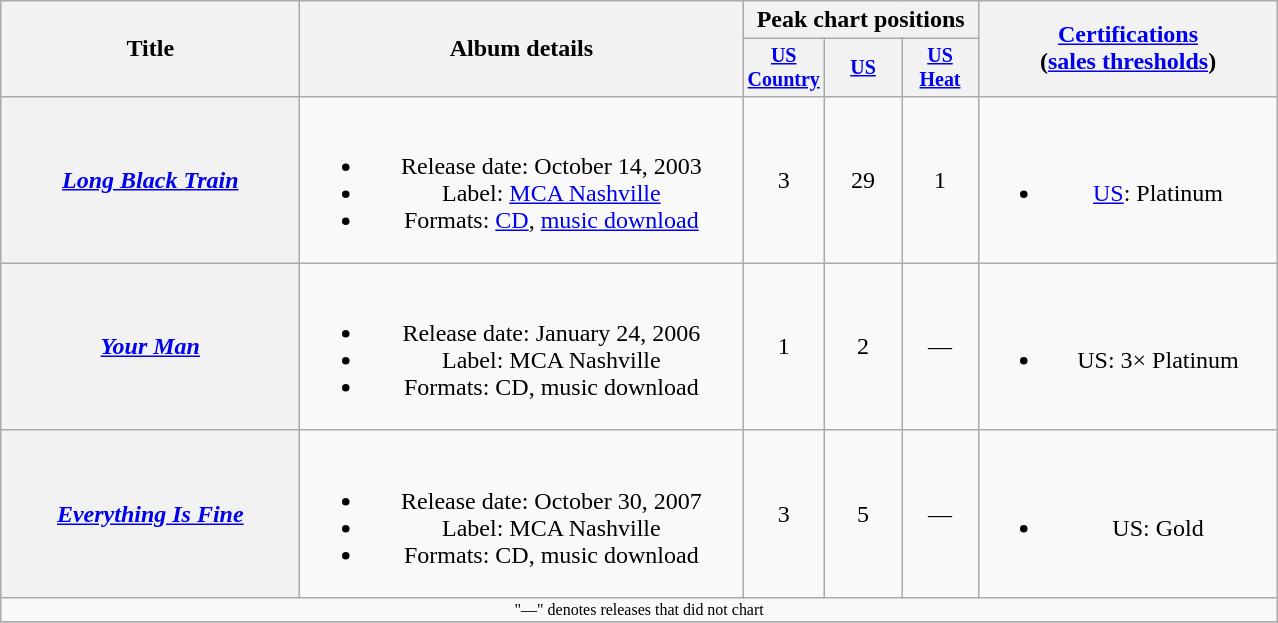<table class="wikitable plainrowheaders" style="text-align:center;">
<tr>
<th rowspan="2" style="width:12em;">Title</th>
<th rowspan="2" style="width:18em;">Album details</th>
<th colspan="3">Peak chart positions</th>
<th rowspan="2" style="width:12em;"><a href='#'>Certifications</a><br>(<a href='#'>sales thresholds</a>)</th>
</tr>
<tr style="font-size:smaller;">
<th width="45"><a href='#'>US Country</a><br></th>
<th width="45"><a href='#'>US</a><br></th>
<th width="45"><a href='#'>US<br>Heat</a><br></th>
</tr>
<tr>
<th scope="row"><em><a href='#'>Long Black Train</a></em></th>
<td><br><ul><li>Release date: October 14, 2003</li><li>Label: <a href='#'>MCA Nashville</a></li><li>Formats: <a href='#'>CD</a>, <a href='#'>music download</a></li></ul></td>
<td>3</td>
<td>29</td>
<td>1</td>
<td><br><ul><li><a href='#'>US</a>: Platinum</li></ul></td>
</tr>
<tr>
<th scope="row"><em><a href='#'>Your Man</a></em></th>
<td><br><ul><li>Release date: January 24, 2006</li><li>Label: MCA Nashville</li><li>Formats: CD, music download</li></ul></td>
<td>1</td>
<td>2</td>
<td>—</td>
<td><br><ul><li>US: 3× Platinum</li></ul></td>
</tr>
<tr>
<th scope="row"><em><a href='#'>Everything Is Fine</a></em></th>
<td><br><ul><li>Release date: October 30, 2007</li><li>Label: MCA Nashville</li><li>Formats: CD, music download</li></ul></td>
<td>3</td>
<td>5</td>
<td>—</td>
<td><br><ul><li>US: Gold</li></ul></td>
</tr>
<tr>
<td colspan="6" style="font-size:8pt">"—" denotes releases that did not chart</td>
</tr>
<tr>
</tr>
</table>
